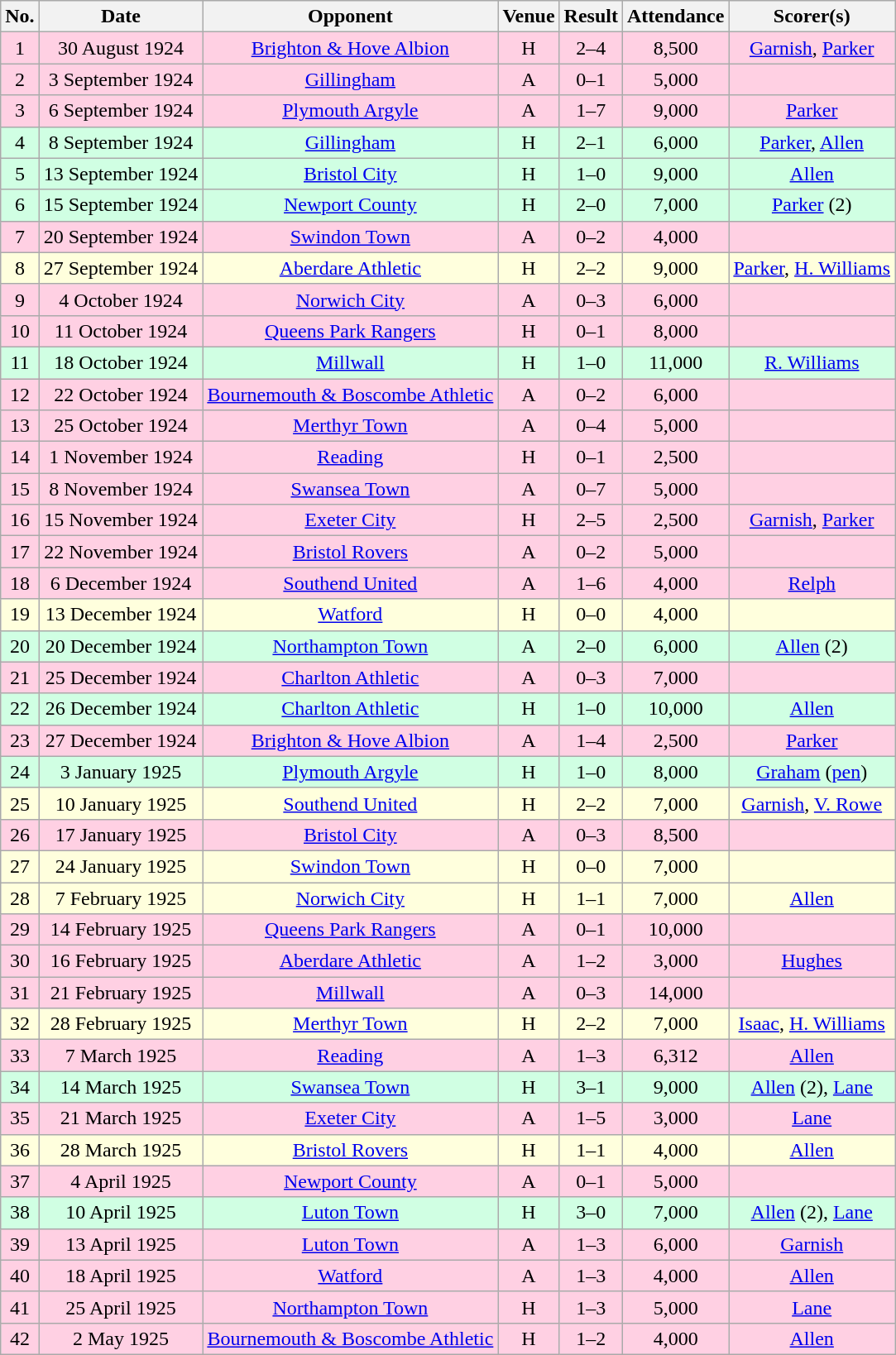<table class="wikitable sortable" style="text-align:center;">
<tr>
<th>No.</th>
<th>Date</th>
<th>Opponent</th>
<th>Venue</th>
<th>Result</th>
<th>Attendance</th>
<th>Scorer(s)</th>
</tr>
<tr style="background:#ffd0e3;">
<td>1</td>
<td>30 August 1924</td>
<td><a href='#'>Brighton & Hove Albion</a></td>
<td>H</td>
<td>2–4</td>
<td>8,500</td>
<td><a href='#'>Garnish</a>, <a href='#'>Parker</a></td>
</tr>
<tr style="background:#ffd0e3;">
<td>2</td>
<td>3 September 1924</td>
<td><a href='#'>Gillingham</a></td>
<td>A</td>
<td>0–1</td>
<td>5,000</td>
<td></td>
</tr>
<tr style="background:#ffd0e3;">
<td>3</td>
<td>6 September 1924</td>
<td><a href='#'>Plymouth Argyle</a></td>
<td>A</td>
<td>1–7</td>
<td>9,000</td>
<td><a href='#'>Parker</a></td>
</tr>
<tr style="background:#d0ffe3;">
<td>4</td>
<td>8 September 1924</td>
<td><a href='#'>Gillingham</a></td>
<td>H</td>
<td>2–1</td>
<td>6,000</td>
<td><a href='#'>Parker</a>, <a href='#'>Allen</a></td>
</tr>
<tr style="background:#d0ffe3;">
<td>5</td>
<td>13 September 1924</td>
<td><a href='#'>Bristol City</a></td>
<td>H</td>
<td>1–0</td>
<td>9,000</td>
<td><a href='#'>Allen</a></td>
</tr>
<tr style="background:#d0ffe3;">
<td>6</td>
<td>15 September 1924</td>
<td><a href='#'>Newport County</a></td>
<td>H</td>
<td>2–0</td>
<td>7,000</td>
<td><a href='#'>Parker</a> (2)</td>
</tr>
<tr style="background:#ffd0e3;">
<td>7</td>
<td>20 September 1924</td>
<td><a href='#'>Swindon Town</a></td>
<td>A</td>
<td>0–2</td>
<td>4,000</td>
<td></td>
</tr>
<tr style="background:#ffd;">
<td>8</td>
<td>27 September 1924</td>
<td><a href='#'>Aberdare Athletic</a></td>
<td>H</td>
<td>2–2</td>
<td>9,000</td>
<td><a href='#'>Parker</a>, <a href='#'>H. Williams</a></td>
</tr>
<tr style="background:#ffd0e3;">
<td>9</td>
<td>4 October 1924</td>
<td><a href='#'>Norwich City</a></td>
<td>A</td>
<td>0–3</td>
<td>6,000</td>
<td></td>
</tr>
<tr style="background:#ffd0e3;">
<td>10</td>
<td>11 October 1924</td>
<td><a href='#'>Queens Park Rangers</a></td>
<td>H</td>
<td>0–1</td>
<td>8,000</td>
<td></td>
</tr>
<tr style="background:#d0ffe3;">
<td>11</td>
<td>18 October 1924</td>
<td><a href='#'>Millwall</a></td>
<td>H</td>
<td>1–0</td>
<td>11,000</td>
<td><a href='#'>R. Williams</a></td>
</tr>
<tr style="background:#ffd0e3;">
<td>12</td>
<td>22 October 1924</td>
<td><a href='#'>Bournemouth & Boscombe Athletic</a></td>
<td>A</td>
<td>0–2</td>
<td>6,000</td>
<td></td>
</tr>
<tr style="background:#ffd0e3;">
<td>13</td>
<td>25 October 1924</td>
<td><a href='#'>Merthyr Town</a></td>
<td>A</td>
<td>0–4</td>
<td>5,000</td>
<td></td>
</tr>
<tr style="background:#ffd0e3;">
<td>14</td>
<td>1 November 1924</td>
<td><a href='#'>Reading</a></td>
<td>H</td>
<td>0–1</td>
<td>2,500</td>
<td></td>
</tr>
<tr style="background:#ffd0e3;">
<td>15</td>
<td>8 November 1924</td>
<td><a href='#'>Swansea Town</a></td>
<td>A</td>
<td>0–7</td>
<td>5,000</td>
<td></td>
</tr>
<tr style="background:#ffd0e3;">
<td>16</td>
<td>15 November 1924</td>
<td><a href='#'>Exeter City</a></td>
<td>H</td>
<td>2–5</td>
<td>2,500</td>
<td><a href='#'>Garnish</a>, <a href='#'>Parker</a></td>
</tr>
<tr style="background:#ffd0e3;">
<td>17</td>
<td>22 November 1924</td>
<td><a href='#'>Bristol Rovers</a></td>
<td>A</td>
<td>0–2</td>
<td>5,000</td>
<td></td>
</tr>
<tr style="background:#ffd0e3;">
<td>18</td>
<td>6 December 1924</td>
<td><a href='#'>Southend United</a></td>
<td>A</td>
<td>1–6</td>
<td>4,000</td>
<td><a href='#'>Relph</a></td>
</tr>
<tr style="background:#ffd;">
<td>19</td>
<td>13 December 1924</td>
<td><a href='#'>Watford</a></td>
<td>H</td>
<td>0–0</td>
<td>4,000</td>
<td></td>
</tr>
<tr style="background:#d0ffe3;">
<td>20</td>
<td>20 December 1924</td>
<td><a href='#'>Northampton Town</a></td>
<td>A</td>
<td>2–0</td>
<td>6,000</td>
<td><a href='#'>Allen</a> (2)</td>
</tr>
<tr style="background:#ffd0e3;">
<td>21</td>
<td>25 December 1924</td>
<td><a href='#'>Charlton Athletic</a></td>
<td>A</td>
<td>0–3</td>
<td>7,000</td>
<td></td>
</tr>
<tr style="background:#d0ffe3;">
<td>22</td>
<td>26 December 1924</td>
<td><a href='#'>Charlton Athletic</a></td>
<td>H</td>
<td>1–0</td>
<td>10,000</td>
<td><a href='#'>Allen</a></td>
</tr>
<tr style="background:#ffd0e3;">
<td>23</td>
<td>27 December 1924</td>
<td><a href='#'>Brighton & Hove Albion</a></td>
<td>A</td>
<td>1–4</td>
<td>2,500</td>
<td><a href='#'>Parker</a></td>
</tr>
<tr style="background:#d0ffe3;">
<td>24</td>
<td>3 January 1925</td>
<td><a href='#'>Plymouth Argyle</a></td>
<td>H</td>
<td>1–0</td>
<td>8,000</td>
<td><a href='#'>Graham</a> (<a href='#'>pen</a>)</td>
</tr>
<tr style="background:#ffd;">
<td>25</td>
<td>10 January 1925</td>
<td><a href='#'>Southend United</a></td>
<td>H</td>
<td>2–2</td>
<td>7,000</td>
<td><a href='#'>Garnish</a>, <a href='#'>V. Rowe</a></td>
</tr>
<tr style="background:#ffd0e3;">
<td>26</td>
<td>17 January 1925</td>
<td><a href='#'>Bristol City</a></td>
<td>A</td>
<td>0–3</td>
<td>8,500</td>
<td></td>
</tr>
<tr style="background:#ffd;">
<td>27</td>
<td>24 January 1925</td>
<td><a href='#'>Swindon Town</a></td>
<td>H</td>
<td>0–0</td>
<td>7,000</td>
<td></td>
</tr>
<tr style="background:#ffd;">
<td>28</td>
<td>7 February 1925</td>
<td><a href='#'>Norwich City</a></td>
<td>H</td>
<td>1–1</td>
<td>7,000</td>
<td><a href='#'>Allen</a></td>
</tr>
<tr style="background:#ffd0e3;">
<td>29</td>
<td>14 February 1925</td>
<td><a href='#'>Queens Park Rangers</a></td>
<td>A</td>
<td>0–1</td>
<td>10,000</td>
<td></td>
</tr>
<tr style="background:#ffd0e3;">
<td>30</td>
<td>16 February 1925</td>
<td><a href='#'>Aberdare Athletic</a></td>
<td>A</td>
<td>1–2</td>
<td>3,000</td>
<td><a href='#'>Hughes</a></td>
</tr>
<tr style="background:#ffd0e3;">
<td>31</td>
<td>21 February 1925</td>
<td><a href='#'>Millwall</a></td>
<td>A</td>
<td>0–3</td>
<td>14,000</td>
<td></td>
</tr>
<tr style="background:#ffd;">
<td>32</td>
<td>28 February 1925</td>
<td><a href='#'>Merthyr Town</a></td>
<td>H</td>
<td>2–2</td>
<td>7,000</td>
<td><a href='#'>Isaac</a>, <a href='#'>H. Williams</a></td>
</tr>
<tr style="background:#ffd0e3;">
<td>33</td>
<td>7 March 1925</td>
<td><a href='#'>Reading</a></td>
<td>A</td>
<td>1–3</td>
<td>6,312</td>
<td><a href='#'>Allen</a></td>
</tr>
<tr style="background:#d0ffe3;">
<td>34</td>
<td>14 March 1925</td>
<td><a href='#'>Swansea Town</a></td>
<td>H</td>
<td>3–1</td>
<td>9,000</td>
<td><a href='#'>Allen</a> (2), <a href='#'>Lane</a></td>
</tr>
<tr style="background:#ffd0e3;">
<td>35</td>
<td>21 March 1925</td>
<td><a href='#'>Exeter City</a></td>
<td>A</td>
<td>1–5</td>
<td>3,000</td>
<td><a href='#'>Lane</a></td>
</tr>
<tr style="background:#ffd;">
<td>36</td>
<td>28 March 1925</td>
<td><a href='#'>Bristol Rovers</a></td>
<td>H</td>
<td>1–1</td>
<td>4,000</td>
<td><a href='#'>Allen</a></td>
</tr>
<tr style="background:#ffd0e3;">
<td>37</td>
<td>4 April 1925</td>
<td><a href='#'>Newport County</a></td>
<td>A</td>
<td>0–1</td>
<td>5,000</td>
<td></td>
</tr>
<tr style="background:#d0ffe3;">
<td>38</td>
<td>10 April 1925</td>
<td><a href='#'>Luton Town</a></td>
<td>H</td>
<td>3–0</td>
<td>7,000</td>
<td><a href='#'>Allen</a> (2), <a href='#'>Lane</a></td>
</tr>
<tr style="background:#ffd0e3;">
<td>39</td>
<td>13 April 1925</td>
<td><a href='#'>Luton Town</a></td>
<td>A</td>
<td>1–3</td>
<td>6,000</td>
<td><a href='#'>Garnish</a></td>
</tr>
<tr style="background:#ffd0e3;">
<td>40</td>
<td>18 April 1925</td>
<td><a href='#'>Watford</a></td>
<td>A</td>
<td>1–3</td>
<td>4,000</td>
<td><a href='#'>Allen</a></td>
</tr>
<tr style="background:#ffd0e3;">
<td>41</td>
<td>25 April 1925</td>
<td><a href='#'>Northampton Town</a></td>
<td>H</td>
<td>1–3</td>
<td>5,000</td>
<td><a href='#'>Lane</a></td>
</tr>
<tr style="background:#ffd0e3;">
<td>42</td>
<td>2 May 1925</td>
<td><a href='#'>Bournemouth & Boscombe Athletic</a></td>
<td>H</td>
<td>1–2</td>
<td>4,000</td>
<td><a href='#'>Allen</a></td>
</tr>
</table>
